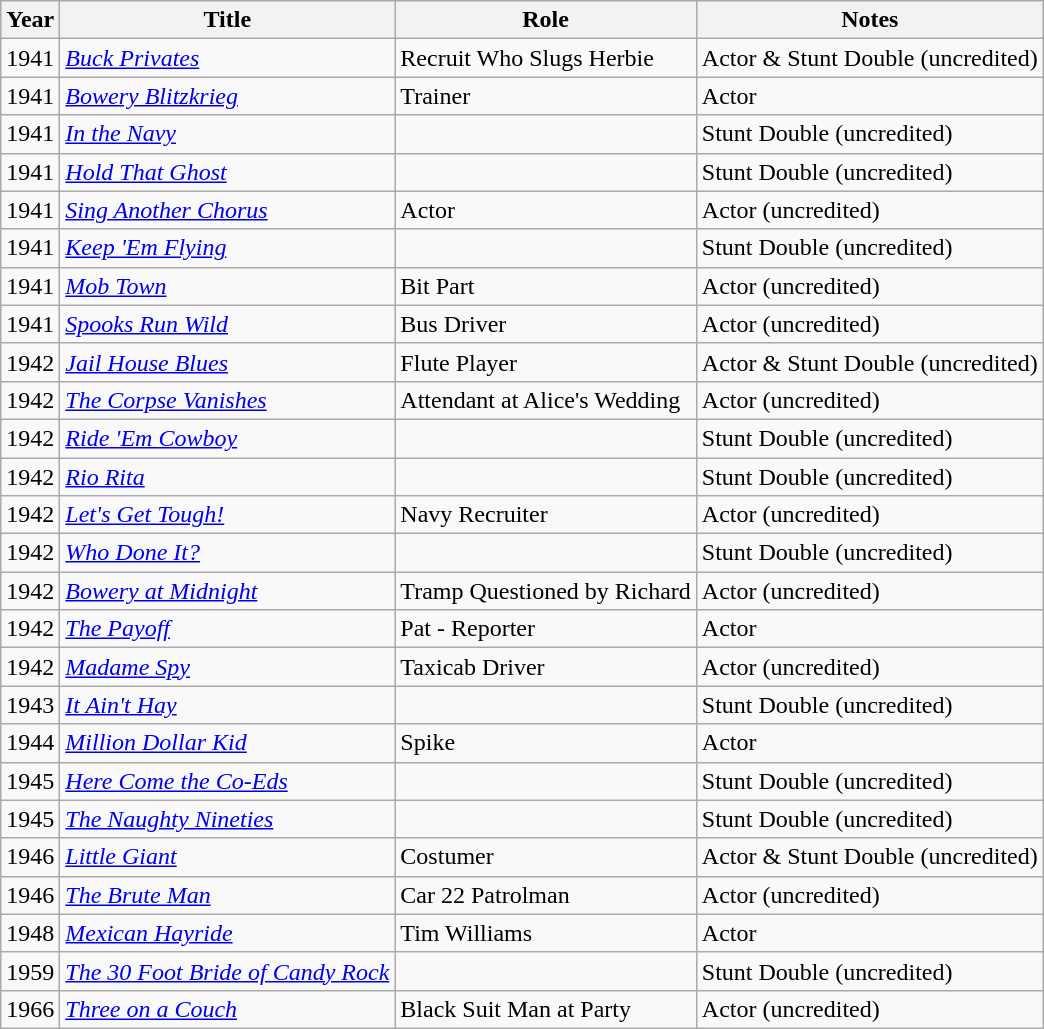<table class="wikitable">
<tr>
<th>Year</th>
<th>Title</th>
<th>Role</th>
<th>Notes</th>
</tr>
<tr>
<td>1941</td>
<td><em><a href='#'>Buck Privates</a></em></td>
<td>Recruit Who Slugs Herbie</td>
<td>Actor & Stunt Double (uncredited)</td>
</tr>
<tr>
<td>1941</td>
<td><em><a href='#'>Bowery Blitzkrieg</a></em></td>
<td>Trainer</td>
<td>Actor</td>
</tr>
<tr>
<td>1941</td>
<td><em><a href='#'>In the Navy</a></em></td>
<td></td>
<td>Stunt Double (uncredited)</td>
</tr>
<tr>
<td>1941</td>
<td><em><a href='#'>Hold That Ghost</a></em></td>
<td></td>
<td>Stunt Double (uncredited)</td>
</tr>
<tr>
<td>1941</td>
<td><em><a href='#'>Sing Another Chorus</a></em></td>
<td>Actor</td>
<td>Actor (uncredited)</td>
</tr>
<tr>
<td>1941</td>
<td><em><a href='#'>Keep 'Em Flying</a></em></td>
<td></td>
<td>Stunt Double (uncredited)</td>
</tr>
<tr>
<td>1941</td>
<td><em><a href='#'>Mob Town</a></em></td>
<td>Bit Part</td>
<td>Actor (uncredited)</td>
</tr>
<tr>
<td>1941</td>
<td><em><a href='#'>Spooks Run Wild</a></em></td>
<td>Bus Driver</td>
<td>Actor (uncredited)</td>
</tr>
<tr>
<td>1942</td>
<td><em><a href='#'>Jail House Blues</a></em></td>
<td>Flute Player</td>
<td>Actor & Stunt Double (uncredited)</td>
</tr>
<tr>
<td>1942</td>
<td><em><a href='#'>The Corpse Vanishes</a></em></td>
<td>Attendant at Alice's Wedding</td>
<td>Actor (uncredited)</td>
</tr>
<tr>
<td>1942</td>
<td><em><a href='#'>Ride 'Em Cowboy</a></em></td>
<td></td>
<td>Stunt Double (uncredited)</td>
</tr>
<tr>
<td>1942</td>
<td><em><a href='#'>Rio Rita</a></em></td>
<td></td>
<td>Stunt Double (uncredited)</td>
</tr>
<tr>
<td>1942</td>
<td><em><a href='#'>Let's Get Tough!</a></em></td>
<td>Navy Recruiter</td>
<td>Actor (uncredited)</td>
</tr>
<tr>
<td>1942</td>
<td><em><a href='#'>Who Done It?</a></em></td>
<td></td>
<td>Stunt Double (uncredited)</td>
</tr>
<tr>
<td>1942</td>
<td><em><a href='#'>Bowery at Midnight</a></em></td>
<td>Tramp Questioned by Richard</td>
<td>Actor (uncredited)</td>
</tr>
<tr>
<td>1942</td>
<td><em><a href='#'>The Payoff</a></em></td>
<td>Pat - Reporter</td>
<td>Actor</td>
</tr>
<tr>
<td>1942</td>
<td><em><a href='#'>Madame Spy</a></em></td>
<td>Taxicab Driver</td>
<td>Actor (uncredited)</td>
</tr>
<tr>
<td>1943</td>
<td><em><a href='#'>It Ain't Hay</a></em></td>
<td></td>
<td>Stunt Double (uncredited)</td>
</tr>
<tr>
<td>1944</td>
<td><em><a href='#'>Million Dollar Kid</a></em></td>
<td>Spike</td>
<td>Actor</td>
</tr>
<tr>
<td>1945</td>
<td><em><a href='#'>Here Come the Co-Eds</a></em></td>
<td></td>
<td>Stunt Double (uncredited)</td>
</tr>
<tr>
<td>1945</td>
<td><em><a href='#'>The Naughty Nineties</a></em></td>
<td></td>
<td>Stunt Double (uncredited)</td>
</tr>
<tr>
<td>1946</td>
<td><em><a href='#'>Little Giant</a></em></td>
<td>Costumer</td>
<td>Actor & Stunt Double (uncredited)</td>
</tr>
<tr>
<td>1946</td>
<td><em><a href='#'>The Brute Man</a></em></td>
<td>Car 22 Patrolman</td>
<td>Actor (uncredited)</td>
</tr>
<tr>
<td>1948</td>
<td><em><a href='#'>Mexican Hayride</a></em></td>
<td>Tim Williams</td>
<td>Actor</td>
</tr>
<tr>
<td>1959</td>
<td><em><a href='#'>The 30 Foot Bride of Candy Rock</a></em></td>
<td></td>
<td>Stunt Double (uncredited)</td>
</tr>
<tr>
<td>1966</td>
<td><em><a href='#'>Three on a Couch</a></em></td>
<td>Black Suit Man at Party</td>
<td>Actor (uncredited)</td>
</tr>
</table>
